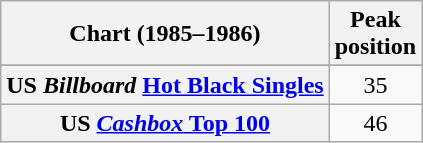<table class="wikitable sortable plainrowheaders" style="text-align:center">
<tr>
<th scope="col">Chart (1985–1986)</th>
<th scope="col">Peak<br> position</th>
</tr>
<tr>
</tr>
<tr>
</tr>
<tr>
<th scope="row">US <em>Billboard</em> <a href='#'>Hot Black Singles</a></th>
<td style="text-align:center;">35</td>
</tr>
<tr>
<th scope="row">US <a href='#'><em>Cashbox</em> Top 100</a></th>
<td style="text-align:center;">46</td>
</tr>
</table>
